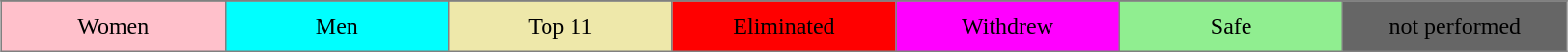<table border="2" cellpadding="8" style="background:silver; border:1px solid gray; border-collapse:collapse; margin:1em auto; text-align:center; ">
<tr>
</tr>
<tr>
<td style = "background:pink;" width="10%">Women</td>
<td style = "background:cyan;" width="10%">Men</td>
<td style = "background:palegoldenrod;" width="10%">Top 11</td>
<td style = "background:red;" width="10%"><span>Eliminated</span></td>
<td style = "background:magenta;" width="10%"><span>Withdrew</span></td>
<td style = "background:lightgreen;" width="10%">Safe</td>
<td style = "background:#666666;" width="10%"><span>not performed</span></td>
</tr>
</table>
